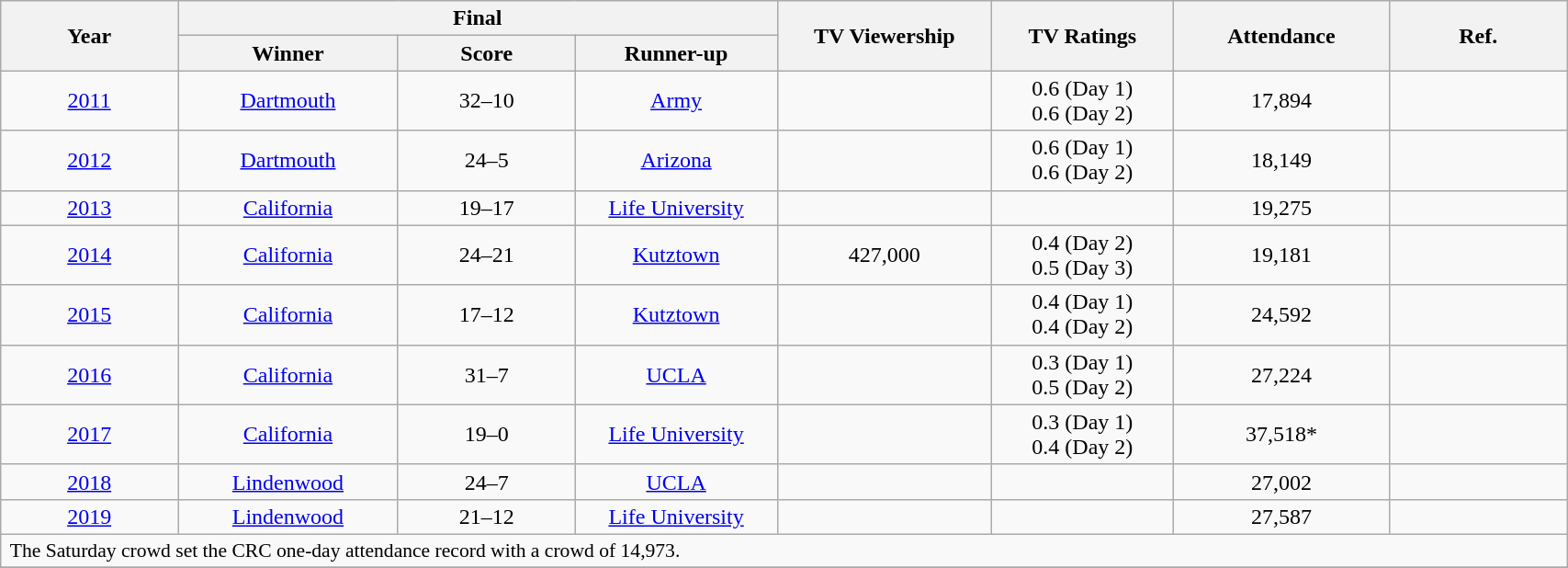<table class="wikitable" style="font-size:100%; width: 90%; text-align: center;">
<tr>
<th rowspan=2 width=5%>Year</th>
<th colspan=3>Final</th>
<th rowspan=2 width=5%>TV Viewership</th>
<th rowspan=2 width=5%>TV Ratings</th>
<th rowspan=2 width=5%>Attendance</th>
<th rowspan=2 width=5%>Ref.</th>
</tr>
<tr>
<th width=5%>Winner</th>
<th width=5%>Score</th>
<th width=5%>Runner-up</th>
</tr>
<tr>
<td><a href='#'>2011</a></td>
<td><a href='#'>Dartmouth</a></td>
<td>32–10</td>
<td><a href='#'>Army</a></td>
<td><br> </td>
<td>0.6 (Day 1) <br> 0.6 (Day 2)</td>
<td>17,894</td>
<td></td>
</tr>
<tr>
<td><a href='#'>2012</a></td>
<td><a href='#'>Dartmouth</a></td>
<td>24–5</td>
<td><a href='#'>Arizona</a></td>
<td></td>
<td>0.6 (Day 1) <br> 0.6 (Day 2)</td>
<td>18,149</td>
<td></td>
</tr>
<tr>
<td><a href='#'>2013</a></td>
<td><a href='#'>California</a></td>
<td>19–17</td>
<td><a href='#'>Life University</a></td>
<td></td>
<td></td>
<td>19,275</td>
<td></td>
</tr>
<tr>
<td><a href='#'>2014</a></td>
<td><a href='#'>California</a></td>
<td>24–21</td>
<td><a href='#'>Kutztown</a></td>
<td>427,000</td>
<td>0.4 (Day 2) <br> 0.5 (Day 3)</td>
<td>19,181</td>
<td></td>
</tr>
<tr>
<td><a href='#'>2015</a></td>
<td><a href='#'>California</a></td>
<td>17–12</td>
<td><a href='#'>Kutztown</a></td>
<td> <br> </td>
<td>0.4 (Day 1) <br> 0.4 (Day 2)</td>
<td>24,592</td>
<td></td>
</tr>
<tr>
<td><a href='#'>2016</a></td>
<td><a href='#'>California</a></td>
<td>31–7</td>
<td><a href='#'>UCLA</a></td>
<td> <br> </td>
<td>0.3 (Day 1) <br> 0.5 (Day 2)</td>
<td>27,224</td>
<td></td>
</tr>
<tr>
<td><a href='#'>2017</a></td>
<td><a href='#'>California</a></td>
<td>19–0</td>
<td><a href='#'>Life University</a></td>
<td> <br> </td>
<td>0.3 (Day 1)<br> 0.4 (Day 2)</td>
<td>37,518*</td>
<td></td>
</tr>
<tr>
<td><a href='#'>2018</a></td>
<td><a href='#'>Lindenwood</a></td>
<td>24–7</td>
<td><a href='#'>UCLA</a></td>
<td></td>
<td></td>
<td>27,002</td>
<td></td>
</tr>
<tr>
<td><a href='#'>2019</a></td>
<td><a href='#'>Lindenwood</a></td>
<td>21–12</td>
<td><a href='#'>Life University</a></td>
<td></td>
<td></td>
<td>27,587</td>
<td></td>
</tr>
<tr>
<td colspan="8" style="text-align: left;font-size:90%"> The Saturday crowd set the CRC one-day attendance record with a crowd of 14,973.</td>
</tr>
<tr>
</tr>
</table>
